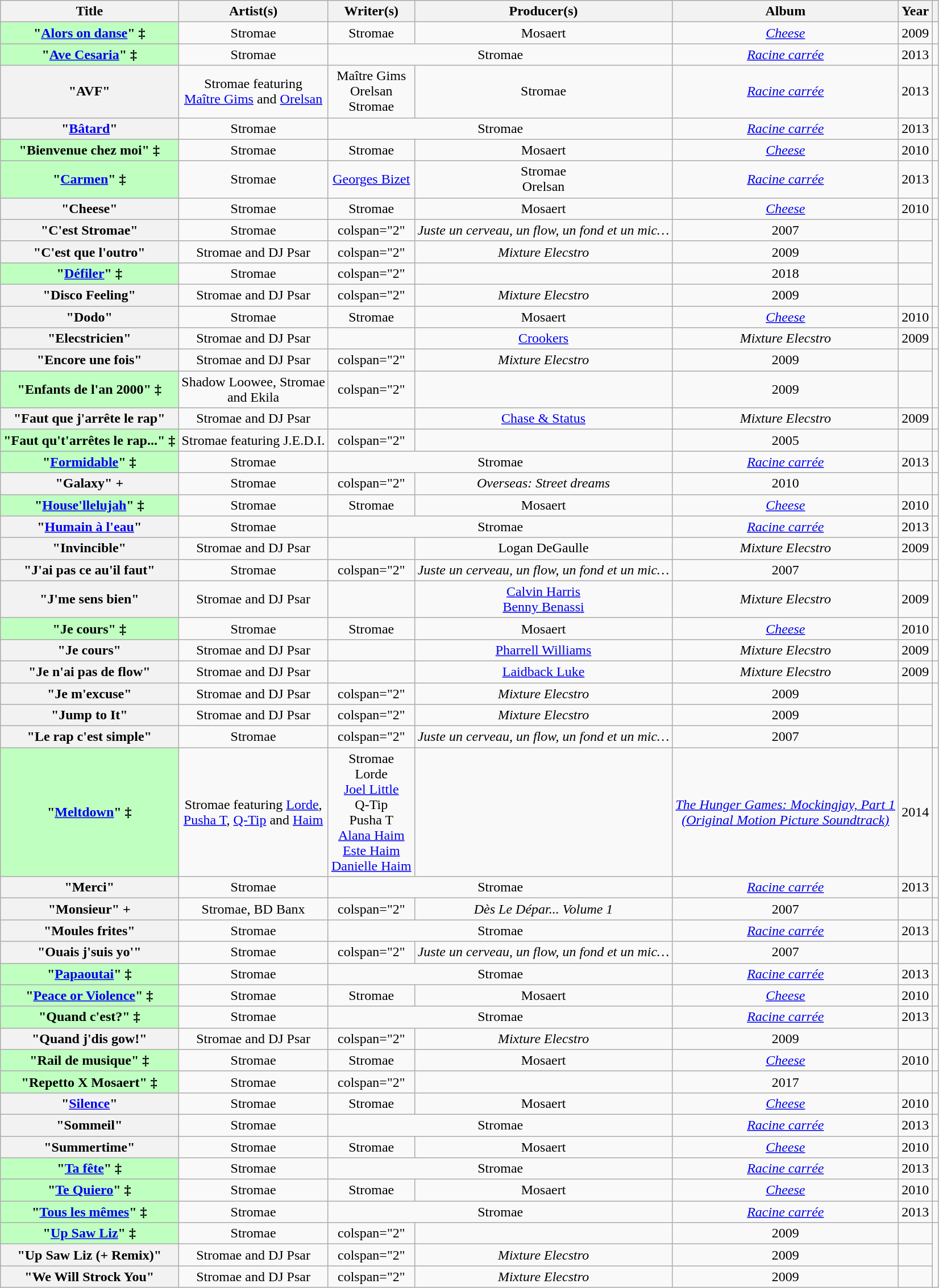<table class="wikitable sortable plainrowheaders" style="text-align:center;">
<tr>
<th>Title</th>
<th>Artist(s)</th>
<th class="unsortable">Writer(s)</th>
<th class="unsortable">Producer(s)</th>
<th data-sort-type="text">Album</th>
<th>Year</th>
<th class="unsortable"></th>
</tr>
<tr>
<th scope="row" style="background-color:#bfffc0">"<a href='#'>Alors on danse</a>" ‡</th>
<td>Stromae</td>
<td>Stromae</td>
<td>Mosaert</td>
<td><em><a href='#'>Cheese</a></em></td>
<td>2009</td>
<td></td>
</tr>
<tr>
<th scope="row" style="background-color:#bfffc0">"<a href='#'>Ave Cesaria</a>" ‡</th>
<td>Stromae</td>
<td colspan="2">Stromae</td>
<td><em><a href='#'>Racine carrée</a></em></td>
<td>2013</td>
<td></td>
</tr>
<tr>
<th scope="row">"AVF"</th>
<td>Stromae featuring<br><a href='#'>Maître Gims</a> and <a href='#'>Orelsan</a></td>
<td>Maître Gims<br>Orelsan<br>Stromae</td>
<td>Stromae</td>
<td><em><a href='#'>Racine carrée</a></em></td>
<td>2013</td>
<td></td>
</tr>
<tr>
<th scope="row">"<a href='#'>Bâtard</a>"</th>
<td>Stromae</td>
<td colspan="2">Stromae</td>
<td><em><a href='#'>Racine carrée</a></em></td>
<td>2013</td>
<td></td>
</tr>
<tr>
<th scope="row" style="background-color:#bfffc0">"Bienvenue chez moi" ‡</th>
<td>Stromae</td>
<td>Stromae</td>
<td>Mosaert</td>
<td><em><a href='#'>Cheese</a></em></td>
<td>2010</td>
<td></td>
</tr>
<tr>
<th scope="row" style="background-color:#bfffc0">"<a href='#'>Carmen</a>" ‡</th>
<td>Stromae</td>
<td><a href='#'>Georges Bizet</a></td>
<td>Stromae<br>Orelsan</td>
<td><em><a href='#'>Racine carrée</a></em></td>
<td>2013</td>
<td></td>
</tr>
<tr>
<th scope="row">"Cheese"</th>
<td>Stromae</td>
<td>Stromae</td>
<td>Mosaert</td>
<td><em><a href='#'>Cheese</a></em></td>
<td>2010</td>
<td></td>
</tr>
<tr>
<th scope="row">"C'est Stromae"</th>
<td>Stromae</td>
<td>colspan="2" </td>
<td><em>Juste un cerveau, un flow, un fond et un mic…</em></td>
<td>2007</td>
<td></td>
</tr>
<tr>
<th scope="row">"C'est que l'outro"</th>
<td>Stromae and DJ Psar</td>
<td>colspan="2" </td>
<td><em>Mixture Elecstro</em></td>
<td>2009</td>
<td></td>
</tr>
<tr>
<th scope="row" style="background-color:#bfffc0">"<a href='#'>Défiler</a>" ‡</th>
<td>Stromae</td>
<td>colspan="2" </td>
<td></td>
<td>2018</td>
<td></td>
</tr>
<tr>
<th scope="row">"Disco Feeling"</th>
<td>Stromae and DJ Psar</td>
<td>colspan="2" </td>
<td><em>Mixture Elecstro</em></td>
<td>2009</td>
<td></td>
</tr>
<tr>
<th scope="row">"Dodo"</th>
<td>Stromae</td>
<td>Stromae</td>
<td>Mosaert</td>
<td><em><a href='#'>Cheese</a></em></td>
<td>2010</td>
<td></td>
</tr>
<tr>
<th scope="row">"Elecstricien"</th>
<td>Stromae and DJ Psar</td>
<td></td>
<td><a href='#'>Crookers</a></td>
<td><em>Mixture Elecstro</em></td>
<td>2009</td>
<td></td>
</tr>
<tr>
<th scope="row">"Encore une fois"</th>
<td>Stromae and DJ Psar</td>
<td>colspan="2" </td>
<td><em>Mixture Elecstro</em></td>
<td>2009</td>
<td></td>
</tr>
<tr>
<th scope="row" style="background-color:#bfffc0">"Enfants de l'an 2000" ‡</th>
<td>Shadow Loowee, Stromae<br>and Ekila</td>
<td>colspan="2" </td>
<td></td>
<td>2009</td>
<td></td>
</tr>
<tr>
<th scope="row">"Faut que j'arrête le rap"</th>
<td>Stromae and DJ Psar</td>
<td></td>
<td><a href='#'>Chase & Status</a></td>
<td><em>Mixture Elecstro</em></td>
<td>2009</td>
<td></td>
</tr>
<tr>
<th scope="row" style="background-color:#bfffc0">"Faut qu't'arrêtes le rap..." ‡</th>
<td>Stromae featuring J.E.D.I.</td>
<td>colspan="2" </td>
<td></td>
<td>2005</td>
<td></td>
</tr>
<tr>
<th scope="row" style="background-color:#bfffc0">"<a href='#'>Formidable</a>" ‡</th>
<td>Stromae</td>
<td colspan="2">Stromae</td>
<td><em><a href='#'>Racine carrée</a></em></td>
<td>2013</td>
<td></td>
</tr>
<tr>
<th scope="row">"Galaxy" +</th>
<td>Stromae</td>
<td>colspan="2" </td>
<td><em>Overseas: Street dreams</em></td>
<td>2010</td>
<td></td>
</tr>
<tr>
<th scope="row" style="background-color:#bfffc0">"<a href='#'>House'llelujah</a>" ‡</th>
<td>Stromae</td>
<td>Stromae</td>
<td>Mosaert</td>
<td><em><a href='#'>Cheese</a></em></td>
<td>2010</td>
<td></td>
</tr>
<tr>
<th scope="row">"<a href='#'>Humain à l'eau</a>"</th>
<td>Stromae</td>
<td colspan="2">Stromae</td>
<td><em><a href='#'>Racine carrée</a></em></td>
<td>2013</td>
<td></td>
</tr>
<tr>
<th scope="row">"Invincible"</th>
<td>Stromae and DJ Psar</td>
<td></td>
<td>Logan DeGaulle</td>
<td><em>Mixture Elecstro</em></td>
<td>2009</td>
<td></td>
</tr>
<tr>
<th scope="row">"J'ai pas ce au'il faut"</th>
<td>Stromae</td>
<td>colspan="2" </td>
<td><em>Juste un cerveau, un flow, un fond et un mic…</em></td>
<td>2007</td>
<td></td>
</tr>
<tr>
<th scope="row">"J'me sens bien"</th>
<td>Stromae and DJ Psar</td>
<td></td>
<td><a href='#'>Calvin Harris</a><br><a href='#'>Benny Benassi</a></td>
<td><em>Mixture Elecstro</em></td>
<td>2009</td>
<td></td>
</tr>
<tr>
<th scope="row" style="background-color:#bfffc0">"Je cours" ‡</th>
<td>Stromae</td>
<td>Stromae</td>
<td>Mosaert</td>
<td><em><a href='#'>Cheese</a></em></td>
<td>2010</td>
<td></td>
</tr>
<tr>
<th scope="row">"Je cours"</th>
<td>Stromae and DJ Psar</td>
<td></td>
<td><a href='#'>Pharrell Williams</a></td>
<td><em>Mixture Elecstro</em></td>
<td>2009</td>
<td></td>
</tr>
<tr>
<th scope="row">"Je n'ai pas de flow"</th>
<td>Stromae and DJ Psar</td>
<td></td>
<td><a href='#'>Laidback Luke</a></td>
<td><em>Mixture Elecstro</em></td>
<td>2009</td>
<td></td>
</tr>
<tr>
<th scope="row">"Je m'excuse"</th>
<td>Stromae and DJ Psar</td>
<td>colspan="2" </td>
<td><em>Mixture Elecstro</em></td>
<td>2009</td>
<td></td>
</tr>
<tr>
<th scope="row">"Jump to It"</th>
<td>Stromae and DJ Psar</td>
<td>colspan="2" </td>
<td><em>Mixture Elecstro</em></td>
<td>2009</td>
<td></td>
</tr>
<tr>
<th scope="row">"Le rap c'est simple"</th>
<td>Stromae</td>
<td>colspan="2" </td>
<td><em>Juste un cerveau, un flow, un fond et un mic…</em></td>
<td>2007</td>
<td></td>
</tr>
<tr>
<th scope="row" style="background-color:#bfffc0">"<a href='#'>Meltdown</a>" ‡</th>
<td>Stromae featuring <a href='#'>Lorde</a>,<br><a href='#'>Pusha T</a>, <a href='#'>Q-Tip</a> and <a href='#'>Haim</a></td>
<td>Stromae<br>Lorde<br><a href='#'>Joel Little</a><br>Q-Tip<br>Pusha T<br><a href='#'>Alana Haim</a><br><a href='#'>Este Haim</a><br><a href='#'>Danielle Haim</a></td>
<td></td>
<td><em><a href='#'>The Hunger Games: Mockingjay, Part 1<br>(Original Motion Picture Soundtrack)</a></em></td>
<td>2014</td>
<td></td>
</tr>
<tr>
<th scope="row">"Merci"</th>
<td>Stromae</td>
<td colspan="2">Stromae</td>
<td><em><a href='#'>Racine carrée</a></em></td>
<td>2013</td>
<td></td>
</tr>
<tr>
<th scope="row">"Monsieur" +</th>
<td>Stromae, BD Banx</td>
<td>colspan="2" </td>
<td><em>Dès Le Dépar... Volume 1</em></td>
<td>2007</td>
<td></td>
</tr>
<tr>
<th scope="row">"Moules frites"</th>
<td>Stromae</td>
<td colspan="2">Stromae</td>
<td><em><a href='#'>Racine carrée</a></em></td>
<td>2013</td>
<td></td>
</tr>
<tr>
<th scope="row">"Ouais j'suis yo'"</th>
<td>Stromae</td>
<td>colspan="2" </td>
<td><em>Juste un cerveau, un flow, un fond et un mic…</em></td>
<td>2007</td>
<td></td>
</tr>
<tr>
<th scope="row" style="background-color:#bfffc0">"<a href='#'>Papaoutai</a>" ‡</th>
<td>Stromae</td>
<td colspan="2">Stromae</td>
<td><em><a href='#'>Racine carrée</a></em></td>
<td>2013</td>
<td></td>
</tr>
<tr>
<th scope="row" style="background-color:#bfffc0">"<a href='#'>Peace or Violence</a>" ‡</th>
<td>Stromae</td>
<td>Stromae</td>
<td>Mosaert</td>
<td><em><a href='#'>Cheese</a></em></td>
<td>2010</td>
<td></td>
</tr>
<tr>
<th scope="row" style="background-color:#bfffc0">"Quand c'est?" ‡</th>
<td>Stromae</td>
<td colspan="2">Stromae</td>
<td><em><a href='#'>Racine carrée</a></em></td>
<td>2013</td>
<td></td>
</tr>
<tr>
<th scope="row">"Quand j'dis gow!"</th>
<td>Stromae and DJ Psar</td>
<td>colspan="2" </td>
<td><em>Mixture Elecstro</em></td>
<td>2009</td>
<td></td>
</tr>
<tr>
<th scope="row" style="background-color:#bfffc0">"Rail de musique" ‡</th>
<td>Stromae</td>
<td>Stromae</td>
<td>Mosaert</td>
<td><em><a href='#'>Cheese</a></em></td>
<td>2010</td>
<td></td>
</tr>
<tr>
<th scope="row" style="background-color:#bfffc0">"Repetto X Mosaert" ‡</th>
<td>Stromae</td>
<td>colspan="2" </td>
<td></td>
<td>2017</td>
<td></td>
</tr>
<tr>
<th scope="row">"<a href='#'>Silence</a>"</th>
<td>Stromae</td>
<td>Stromae</td>
<td>Mosaert</td>
<td><em><a href='#'>Cheese</a></em></td>
<td>2010</td>
<td></td>
</tr>
<tr>
<th scope="row">"Sommeil"</th>
<td>Stromae</td>
<td colspan="2">Stromae</td>
<td><em><a href='#'>Racine carrée</a></em></td>
<td>2013</td>
<td></td>
</tr>
<tr>
<th scope="row">"Summertime"</th>
<td>Stromae</td>
<td>Stromae</td>
<td>Mosaert</td>
<td><em><a href='#'>Cheese</a></em></td>
<td>2010</td>
<td></td>
</tr>
<tr>
<th scope="row" style="background-color:#bfffc0">"<a href='#'>Ta fête</a>" ‡</th>
<td>Stromae</td>
<td colspan="2">Stromae</td>
<td><em><a href='#'>Racine carrée</a></em></td>
<td>2013</td>
<td></td>
</tr>
<tr>
<th scope="row" style="background-color:#bfffc0">"<a href='#'>Te Quiero</a>" ‡</th>
<td>Stromae</td>
<td>Stromae</td>
<td>Mosaert</td>
<td><em><a href='#'>Cheese</a></em></td>
<td>2010</td>
<td></td>
</tr>
<tr>
<th scope="row" style="background-color:#bfffc0">"<a href='#'>Tous les mêmes</a>" ‡</th>
<td>Stromae</td>
<td colspan="2">Stromae</td>
<td><em><a href='#'>Racine carrée</a></em></td>
<td>2013</td>
<td></td>
</tr>
<tr>
<th scope="row" style="background-color:#bfffc0">"<a href='#'>Up Saw Liz</a>" ‡</th>
<td>Stromae</td>
<td>colspan="2" </td>
<td></td>
<td>2009</td>
<td></td>
</tr>
<tr>
<th scope="row">"Up Saw Liz (+ Remix)"</th>
<td>Stromae and DJ Psar</td>
<td>colspan="2" </td>
<td><em>Mixture Elecstro</em></td>
<td>2009</td>
<td></td>
</tr>
<tr>
<th scope="row">"We Will Strock You"</th>
<td>Stromae and DJ Psar</td>
<td>colspan="2" </td>
<td><em>Mixture Elecstro</em></td>
<td>2009</td>
<td></td>
</tr>
</table>
